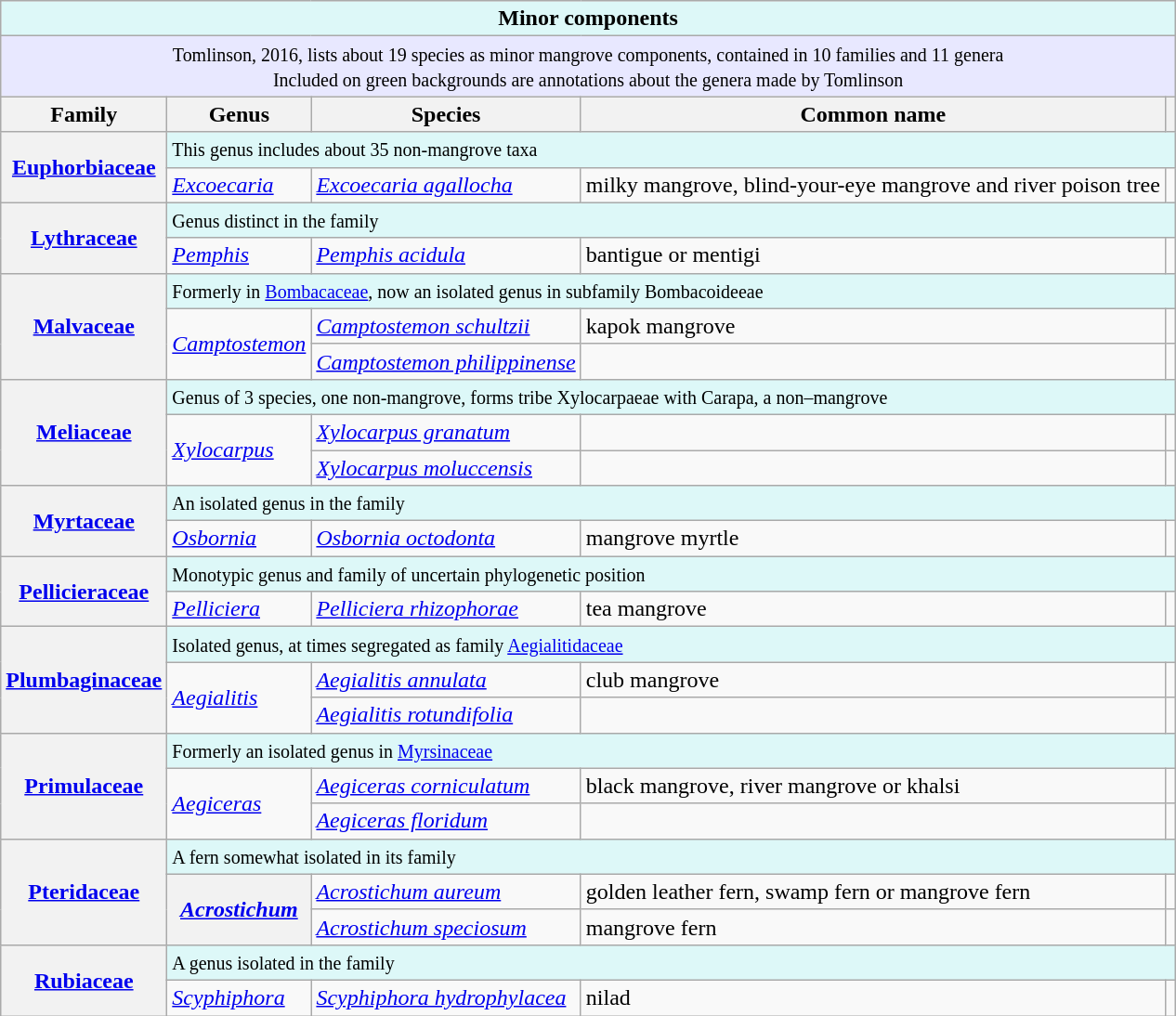<table class="wikitable mw-collapsible">
<tr>
<th colspan=5 width=700px align=left style="background:#ddf8f8">Minor components</th>
</tr>
<tr>
<td colspan=5 align=center style=background:#e8e8ff><small>Tomlinson, 2016, lists about 19 species as minor mangrove components, contained in 10 families and 11 genera<br>Included on green backgrounds are annotations about the genera made by Tomlinson</small></td>
</tr>
<tr>
<th>Family</th>
<th>Genus</th>
<th>Species</th>
<th>Common name</th>
<th></th>
</tr>
<tr>
<th rowspan=2><a href='#'>Euphorbiaceae</a></th>
<td colspan=4  style=background:#ddf8f8><small>This genus includes about 35 non-mangrove taxa</small></td>
</tr>
<tr>
<td><em><a href='#'>Excoecaria</a></em></td>
<td><em><a href='#'>Excoecaria agallocha</a></em></td>
<td>milky mangrove, blind-your-eye mangrove and river poison tree</td>
<td></td>
</tr>
<tr>
<th rowspan=2><a href='#'>Lythraceae</a></th>
<td colspan=4  style=background:#ddf8f8><small>Genus distinct in the family</small></td>
</tr>
<tr>
<td><em><a href='#'>Pemphis</a></em></td>
<td><em><a href='#'>Pemphis acidula</a></em></td>
<td>bantigue or mentigi</td>
<td></td>
</tr>
<tr>
<th rowspan=3><a href='#'>Malvaceae</a></th>
<td colspan=4  style=background:#ddf8f8><small>Formerly in <a href='#'>Bombacaceae</a>, now an isolated genus in subfamily Bombacoideeae</small></td>
</tr>
<tr>
<td rowspan=2><em><a href='#'>Camptostemon</a></em></td>
<td><em><a href='#'>Camptostemon schultzii</a></em></td>
<td>kapok mangrove</td>
<td></td>
</tr>
<tr>
<td><em><a href='#'>Camptostemon philippinense</a></em></td>
<td></td>
<td></td>
</tr>
<tr>
<th rowspan=3><a href='#'>Meliaceae</a></th>
<td colspan=4  style=background:#ddf8f8><small>Genus of 3 species, one non-mangrove, forms tribe Xylocarpaeae with Carapa, a non–mangrove</small></td>
</tr>
<tr>
<td rowspan=2><em><a href='#'>Xylocarpus</a></em></td>
<td><em><a href='#'>Xylocarpus granatum</a> </em></td>
<td></td>
<td></td>
</tr>
<tr>
<td><em><a href='#'>Xylocarpus moluccensis</a> </em></td>
<td></td>
<td></td>
</tr>
<tr>
<th rowspan=2><a href='#'>Myrtaceae</a></th>
<td colspan=4  style=background:#ddf8f8><small>An isolated genus in the family</small></td>
</tr>
<tr>
<td><em><a href='#'>Osbornia</a></em></td>
<td><em><a href='#'>Osbornia octodonta</a></em></td>
<td>mangrove myrtle</td>
<td></td>
</tr>
<tr>
<th rowspan=2><a href='#'>Pellicieraceae</a></th>
<td colspan=4  style=background:#ddf8f8><small>Monotypic genus and family of uncertain phylogenetic position</small></td>
</tr>
<tr>
<td><em><a href='#'>Pelliciera</a></em></td>
<td><em><a href='#'>Pelliciera rhizophorae</a></em></td>
<td>tea mangrove</td>
<td></td>
</tr>
<tr>
<th rowspan=3><a href='#'>Plumbaginaceae</a></th>
<td colspan=4  style=background:#ddf8f8><small>Isolated genus, at times segregated as family <a href='#'>Aegialitidaceae</a></small></td>
</tr>
<tr>
<td rowspan=2><em><a href='#'>Aegialitis</a></em></td>
<td><em><a href='#'>Aegialitis annulata</a></em></td>
<td>club mangrove</td>
<td></td>
</tr>
<tr>
<td><em><a href='#'>Aegialitis rotundifolia</a></em></td>
<td></td>
<td></td>
</tr>
<tr>
<th rowspan=3><a href='#'>Primulaceae</a></th>
<td colspan=4  style=background:#ddf8f8><small>Formerly an isolated genus in <a href='#'>Myrsinaceae</a></small></td>
</tr>
<tr>
<td rowspan=2><em><a href='#'>Aegiceras</a></em></td>
<td><em><a href='#'>Aegiceras corniculatum</a> </em></td>
<td>black mangrove, river mangrove or khalsi</td>
<td></td>
</tr>
<tr>
<td><em><a href='#'>Aegiceras floridum</a></em></td>
<td></td>
<td></td>
</tr>
<tr>
<th rowspan=3><a href='#'>Pteridaceae</a></th>
<td colspan=4  style=background:#ddf8f8><small>A fern somewhat isolated in its family </small></td>
</tr>
<tr>
<th rowspan=2><em><a href='#'>Acrostichum</a></em></th>
<td><em><a href='#'>Acrostichum aureum</a></em></td>
<td>golden leather fern, swamp fern or mangrove fern</td>
<td></td>
</tr>
<tr>
<td><em><a href='#'>Acrostichum speciosum</a></em></td>
<td>mangrove fern</td>
<td></td>
</tr>
<tr>
<th rowspan=2><a href='#'>Rubiaceae</a></th>
<td colspan=4  style=background:#ddf8f8><small>A genus isolated in the family</small></td>
</tr>
<tr>
<td><em><a href='#'>Scyphiphora</a></em></td>
<td><em><a href='#'>Scyphiphora hydrophylacea</a></em></td>
<td>nilad</td>
<td></td>
</tr>
</table>
